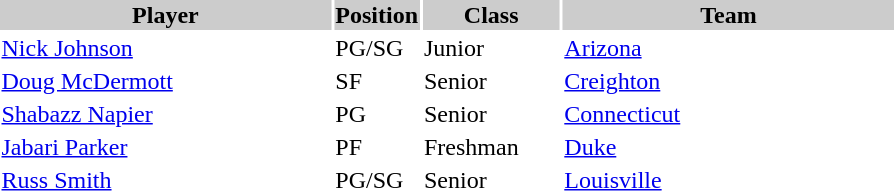<table style="width:600px" "border:'1' 'solid' 'gray'">
<tr>
<th style="background:#ccc; width:40%;">Player</th>
<th style="background:#ccc; width:4%;">Position</th>
<th style="background:#ccc; width:16%;">Class</th>
<th style="background:#ccc; width:40%;">Team</th>
</tr>
<tr>
<td><a href='#'>Nick Johnson</a></td>
<td>PG/SG</td>
<td>Junior</td>
<td><a href='#'>Arizona</a></td>
</tr>
<tr>
<td><a href='#'>Doug McDermott</a></td>
<td>SF</td>
<td>Senior</td>
<td><a href='#'>Creighton</a></td>
</tr>
<tr>
<td><a href='#'>Shabazz Napier</a></td>
<td>PG</td>
<td>Senior</td>
<td><a href='#'>Connecticut</a></td>
</tr>
<tr>
<td><a href='#'>Jabari Parker</a></td>
<td>PF</td>
<td>Freshman</td>
<td><a href='#'>Duke</a></td>
</tr>
<tr>
<td><a href='#'>Russ Smith</a></td>
<td>PG/SG</td>
<td>Senior</td>
<td><a href='#'>Louisville</a></td>
</tr>
</table>
